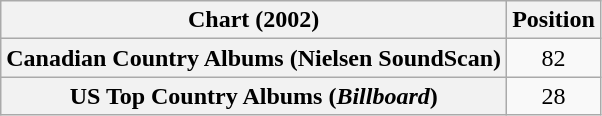<table class="wikitable plainrowheaders" style="text-align:center">
<tr>
<th scope="col">Chart (2002)</th>
<th scope="col">Position</th>
</tr>
<tr>
<th scope="row">Canadian Country Albums (Nielsen SoundScan)</th>
<td>82</td>
</tr>
<tr>
<th scope="row">US Top Country Albums (<em>Billboard</em>)</th>
<td>28</td>
</tr>
</table>
